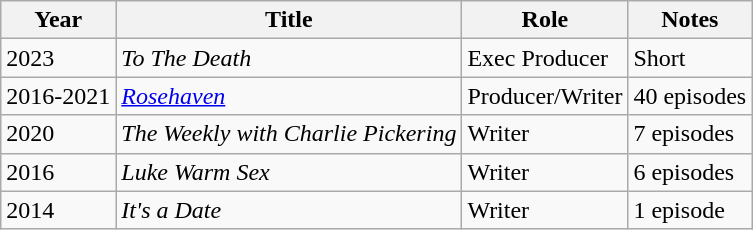<table class="wikitable">
<tr>
<th>Year</th>
<th>Title</th>
<th>Role</th>
<th>Notes</th>
</tr>
<tr>
<td>2023</td>
<td><em>To The Death</em></td>
<td>Exec Producer</td>
<td>Short</td>
</tr>
<tr>
<td>2016-2021</td>
<td><em><a href='#'>Rosehaven</a></em></td>
<td>Producer/Writer</td>
<td>40 episodes</td>
</tr>
<tr>
<td>2020</td>
<td><em>The Weekly with Charlie Pickering</em></td>
<td>Writer</td>
<td>7 episodes</td>
</tr>
<tr>
<td>2016</td>
<td><em>Luke Warm Sex</em></td>
<td>Writer</td>
<td>6 episodes</td>
</tr>
<tr>
<td>2014</td>
<td><em>It's a Date</em></td>
<td>Writer</td>
<td>1 episode</td>
</tr>
</table>
